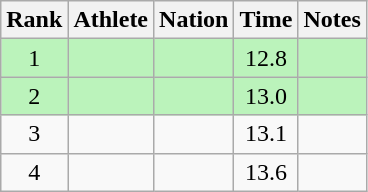<table class="wikitable sortable" style="text-align:center">
<tr>
<th>Rank</th>
<th>Athlete</th>
<th>Nation</th>
<th>Time</th>
<th>Notes</th>
</tr>
<tr style="background:#bbf3bb;">
<td>1</td>
<td align=left></td>
<td align=left></td>
<td>12.8</td>
<td></td>
</tr>
<tr style="background:#bbf3bb;">
<td>2</td>
<td align=left></td>
<td align=left></td>
<td>13.0</td>
<td></td>
</tr>
<tr>
<td>3</td>
<td align=left></td>
<td align=left></td>
<td>13.1</td>
<td></td>
</tr>
<tr>
<td>4</td>
<td align=left></td>
<td align=left></td>
<td>13.6</td>
<td></td>
</tr>
</table>
